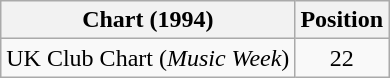<table class="wikitable sortable">
<tr>
<th>Chart (1994)</th>
<th>Position</th>
</tr>
<tr>
<td>UK Club Chart (<em>Music Week</em>)</td>
<td align="center">22</td>
</tr>
</table>
